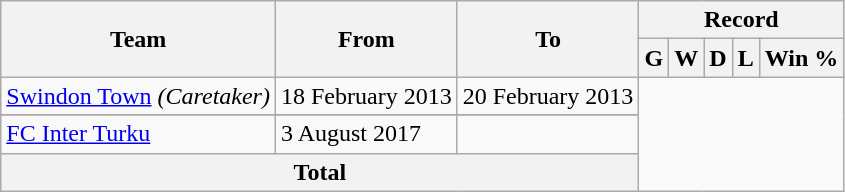<table class="wikitable" style="text-align: center">
<tr>
<th rowspan="2">Team</th>
<th rowspan="2">From</th>
<th rowspan="2">To</th>
<th colspan="5">Record</th>
</tr>
<tr>
<th>G</th>
<th>W</th>
<th>D</th>
<th>L</th>
<th>Win %</th>
</tr>
<tr>
<td align=left><a href='#'>Swindon Town</a> <em>(Caretaker)</em></td>
<td align=left>18 February 2013</td>
<td align=left>20 February 2013<br></td>
</tr>
<tr>
</tr>
<tr>
<td align=left><a href='#'>FC Inter Turku</a></td>
<td align=left>3 August 2017</td>
<td align=left><br></td>
</tr>
<tr>
<th colspan="3">Total<br></th>
</tr>
</table>
